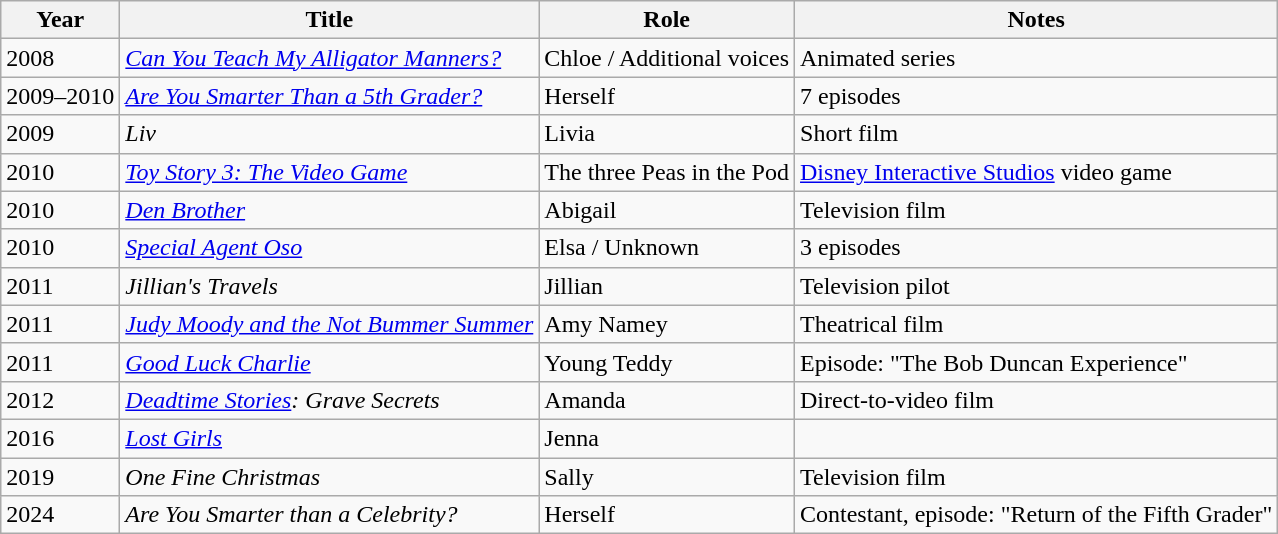<table class="wikitable sortable">
<tr>
<th>Year</th>
<th>Title</th>
<th>Role</th>
<th class="unsortable">Notes</th>
</tr>
<tr>
<td>2008</td>
<td><em><a href='#'>Can You Teach My Alligator Manners?</a></em></td>
<td>Chloe / Additional voices</td>
<td>Animated series</td>
</tr>
<tr>
<td>2009–2010</td>
<td><em><a href='#'>Are You Smarter Than a 5th Grader?</a></em></td>
<td>Herself</td>
<td>7 episodes</td>
</tr>
<tr>
<td>2009</td>
<td><em>Liv</em></td>
<td>Livia</td>
<td>Short film</td>
</tr>
<tr>
<td>2010</td>
<td><em><a href='#'>Toy Story 3: The Video Game</a></em></td>
<td>The three Peas in the Pod</td>
<td><a href='#'>Disney Interactive Studios</a> video game</td>
</tr>
<tr>
<td>2010</td>
<td><em><a href='#'>Den Brother</a></em></td>
<td>Abigail</td>
<td>Television film</td>
</tr>
<tr>
<td>2010</td>
<td><em><a href='#'>Special Agent Oso</a></em></td>
<td>Elsa / Unknown</td>
<td>3 episodes</td>
</tr>
<tr>
<td>2011</td>
<td><em>Jillian's Travels</em></td>
<td>Jillian</td>
<td>Television pilot</td>
</tr>
<tr>
<td>2011</td>
<td><em><a href='#'>Judy Moody and the Not Bummer Summer</a></em></td>
<td>Amy Namey</td>
<td>Theatrical film</td>
</tr>
<tr>
<td>2011</td>
<td><em><a href='#'>Good Luck Charlie</a></em></td>
<td>Young Teddy</td>
<td>Episode: "The Bob Duncan Experience"</td>
</tr>
<tr>
<td>2012</td>
<td><em><a href='#'>Deadtime Stories</a>: Grave Secrets</em></td>
<td>Amanda</td>
<td>Direct-to-video film</td>
</tr>
<tr>
<td>2016</td>
<td><em><a href='#'>Lost Girls</a></em></td>
<td>Jenna</td>
</tr>
<tr>
<td>2019</td>
<td><em>One Fine Christmas</em></td>
<td>Sally</td>
<td>Television film</td>
</tr>
<tr>
<td>2024</td>
<td><em>Are You Smarter than a Celebrity?</em></td>
<td>Herself</td>
<td>Contestant, episode: "Return of the Fifth Grader"</td>
</tr>
</table>
